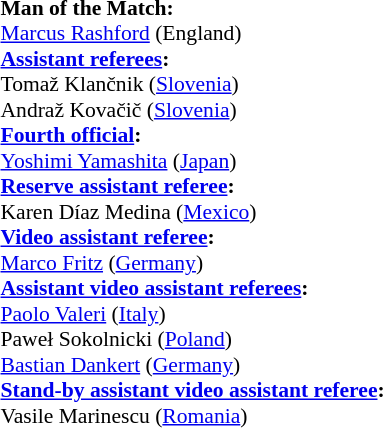<table style="width:100%; font-size:90%;">
<tr>
<td><br><strong>Man of the Match:</strong>
<br><a href='#'>Marcus Rashford</a> (England)<br><strong><a href='#'>Assistant referees</a>:</strong>
<br>Tomaž Klančnik (<a href='#'>Slovenia</a>)
<br>Andraž Kovačič (<a href='#'>Slovenia</a>)
<br><strong><a href='#'>Fourth official</a>:</strong>
<br><a href='#'>Yoshimi Yamashita</a> (<a href='#'>Japan</a>)
<br><strong><a href='#'>Reserve assistant referee</a>:</strong>
<br>Karen Díaz Medina (<a href='#'>Mexico</a>)
<br><strong><a href='#'>Video assistant referee</a>:</strong>
<br><a href='#'>Marco Fritz</a> (<a href='#'>Germany</a>)
<br><strong><a href='#'>Assistant video assistant referees</a>:</strong>
<br><a href='#'>Paolo Valeri</a> (<a href='#'>Italy</a>)
<br> Paweł Sokolnicki (<a href='#'>Poland</a>)
<br><a href='#'>Bastian Dankert</a> (<a href='#'>Germany</a>)
<br><strong><a href='#'>Stand-by assistant video assistant referee</a>:</strong>
<br>Vasile Marinescu (<a href='#'>Romania</a>)</td>
</tr>
</table>
